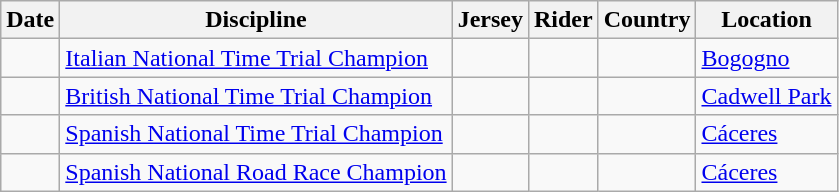<table class="wikitable">
<tr>
<th>Date</th>
<th>Discipline</th>
<th>Jersey</th>
<th>Rider</th>
<th>Country</th>
<th>Location</th>
</tr>
<tr>
<td></td>
<td><a href='#'>Italian National Time Trial Champion</a></td>
<td></td>
<td></td>
<td></td>
<td><a href='#'>Bogogno</a></td>
</tr>
<tr>
<td></td>
<td><a href='#'>British National Time Trial Champion</a></td>
<td></td>
<td></td>
<td></td>
<td><a href='#'>Cadwell Park</a></td>
</tr>
<tr>
<td></td>
<td><a href='#'>Spanish National Time Trial Champion</a></td>
<td></td>
<td></td>
<td></td>
<td><a href='#'>Cáceres</a></td>
</tr>
<tr>
<td></td>
<td><a href='#'>Spanish National Road Race Champion</a></td>
<td></td>
<td></td>
<td></td>
<td><a href='#'>Cáceres</a></td>
</tr>
</table>
